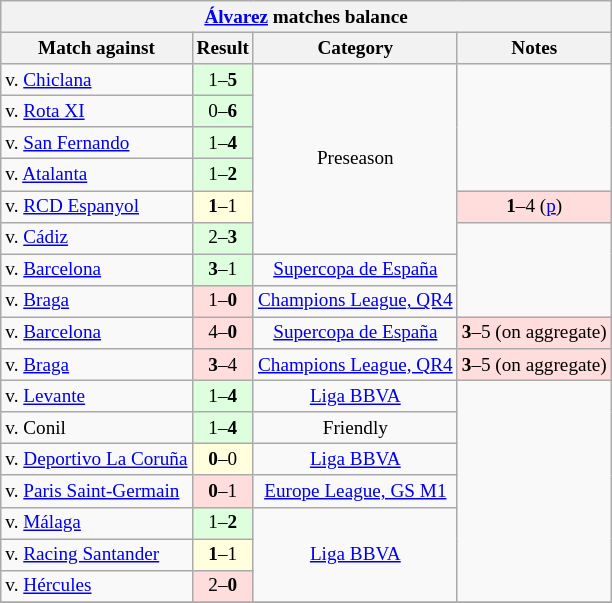<table class="wikitable collapsible collapsed" style="font-size: 80%">
<tr>
<th colspan="4"><a href='#'>Álvarez</a> matches balance</th>
</tr>
<tr>
<th>Match against</th>
<th>Result</th>
<th>Category</th>
<th>Notes</th>
</tr>
<tr>
<td>v.  <a href='#'>Chiclana</a></td>
<td bgcolor="#ddffdd" align="center">1–<strong>5</strong></td>
<td rowspan="6" align="center">Preseason</td>
<td rowspan="4"></td>
</tr>
<tr>
<td>v.  <a href='#'>Rota XI</a></td>
<td bgcolor="#ddffdd" align="center">0–<strong>6</strong></td>
</tr>
<tr>
<td>v.  <a href='#'>San Fernando</a></td>
<td bgcolor="#ddffdd" align="center">1–<strong>4</strong></td>
</tr>
<tr>
<td>v.  <a href='#'>Atalanta</a></td>
<td bgcolor="#ddffdd" align="center">1–<strong>2</strong></td>
</tr>
<tr>
<td>v. <a href='#'>RCD Espanyol</a></td>
<td bgcolor="#ffffdd" align="center"><strong>1</strong>–1</td>
<td bgcolor="#ffdddd" align="center"><strong>1</strong>–4 (<a href='#'>p</a>)</td>
</tr>
<tr>
<td>v.  <a href='#'>Cádiz</a></td>
<td bgcolor="#ddffdd" align="center">2–<strong>3</strong></td>
<td rowspan="3"></td>
</tr>
<tr>
<td>v. <a href='#'>Barcelona</a></td>
<td bgcolor="#ddffdd" align="center"><strong>3</strong>–1</td>
<td align="center"><a href='#'>Supercopa de España</a></td>
</tr>
<tr>
<td>v.  <a href='#'>Braga</a></td>
<td bgcolor="#ffdddd" align="center">1–<strong>0</strong></td>
<td align="center"><a href='#'>Champions League, QR4</a></td>
</tr>
<tr>
<td>v. <a href='#'>Barcelona</a></td>
<td bgcolor="#ffdddd" align="center">4–<strong>0</strong></td>
<td align="center"><a href='#'>Supercopa de España</a></td>
<td align="center" bgcolor="#ffdddd"><strong>3</strong>–5 (on aggregate)</td>
</tr>
<tr>
<td>v.  <a href='#'>Braga</a></td>
<td bgcolor="#ffdddd" align="center"><strong>3</strong>–4</td>
<td align="center"><a href='#'>Champions League, QR4</a></td>
<td align="center" bgcolor="#ffdddd"><strong>3</strong>–5 (on aggregate)</td>
</tr>
<tr>
<td>v. <a href='#'>Levante</a></td>
<td bgcolor="#ddffdd" align="center" align="center">1–<strong>4</strong></td>
<td align="center"><a href='#'>Liga BBVA</a></td>
<td rowspan="7"></td>
</tr>
<tr>
<td>v.  Conil</td>
<td bgcolor="#ddffdd" align="center">1–<strong>4</strong></td>
<td align="center">Friendly</td>
</tr>
<tr>
<td>v. <a href='#'>Deportivo La Coruña</a></td>
<td bgcolor="#ffffdd" align="center"><strong>0</strong>–0</td>
<td align="center"><a href='#'>Liga BBVA</a></td>
</tr>
<tr>
<td>v.  <a href='#'>Paris Saint-Germain</a></td>
<td bgcolor="#ffdddd" align="center"><strong>0</strong>–1</td>
<td align="center"><a href='#'>Europe League, GS M1</a></td>
</tr>
<tr>
<td>v. <a href='#'>Málaga</a></td>
<td bgcolor="#ddffdd" align="center">1–<strong>2</strong></td>
<td align="center" rowspan="3"><a href='#'>Liga BBVA</a></td>
</tr>
<tr>
<td>v. <a href='#'>Racing Santander</a></td>
<td bgcolor="#ffffdd" align="center"><strong>1</strong>–1</td>
</tr>
<tr>
<td>v. <a href='#'>Hércules</a></td>
<td bgcolor="#ffdddd" align="center">2–<strong>0</strong></td>
</tr>
<tr>
</tr>
</table>
